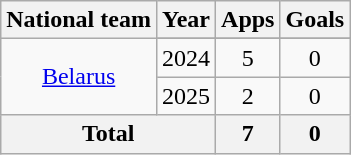<table class="wikitable" style="text-align:center">
<tr>
<th>National team</th>
<th>Year</th>
<th>Apps</th>
<th>Goals</th>
</tr>
<tr>
<td rowspan=3><a href='#'>Belarus</a></td>
</tr>
<tr>
<td>2024</td>
<td>5</td>
<td>0</td>
</tr>
<tr>
<td>2025</td>
<td>2</td>
<td>0</td>
</tr>
<tr>
<th colspan="2">Total</th>
<th>7</th>
<th>0</th>
</tr>
</table>
